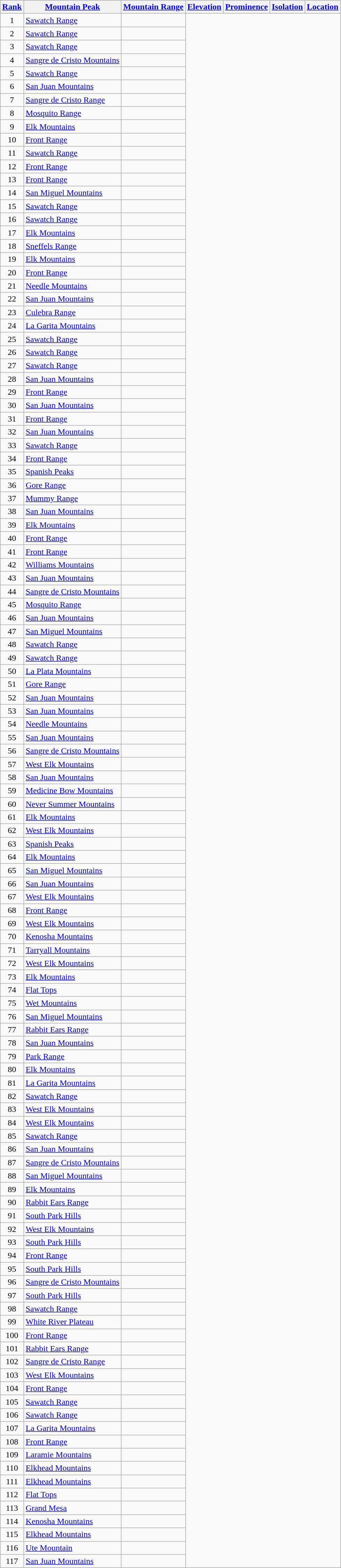<table class="wikitable sortable">
<tr>
<th><a href='#'>Rank</a></th>
<th><a href='#'>Mountain Peak</a></th>
<th><a href='#'>Mountain Range</a></th>
<th><a href='#'>Elevation</a></th>
<th><a href='#'>Prominence</a></th>
<th><a href='#'>Isolation</a></th>
<th><a href='#'>Location</a></th>
</tr>
<tr>
<td align=center>1<br></td>
<td><a href='#'>Sawatch Range</a><br></td>
<td></td>
</tr>
<tr>
<td align=center>2<br></td>
<td><a href='#'>Sawatch Range</a><br></td>
<td></td>
</tr>
<tr>
<td align=center>3<br></td>
<td><a href='#'>Sawatch Range</a><br></td>
<td></td>
</tr>
<tr>
<td align=center>4<br></td>
<td><a href='#'>Sangre de Cristo Mountains</a><br></td>
<td></td>
</tr>
<tr>
<td align=center>5<br></td>
<td><a href='#'>Sawatch Range</a><br></td>
<td></td>
</tr>
<tr>
<td align=center>6<br></td>
<td><a href='#'>San Juan Mountains</a><br></td>
<td></td>
</tr>
<tr>
<td align=center>7<br></td>
<td><a href='#'>Sangre de Cristo Range</a><br></td>
<td></td>
</tr>
<tr>
<td align=center>8<br></td>
<td><a href='#'>Mosquito Range</a><br></td>
<td></td>
</tr>
<tr>
<td align=center>9<br></td>
<td><a href='#'>Elk Mountains</a><br></td>
<td></td>
</tr>
<tr>
<td align=center>10<br></td>
<td><a href='#'>Front Range</a><br></td>
<td></td>
</tr>
<tr>
<td align=center>11<br></td>
<td><a href='#'>Sawatch Range</a><br></td>
<td></td>
</tr>
<tr>
<td align=center>12<br></td>
<td><a href='#'>Front Range</a><br></td>
<td></td>
</tr>
<tr>
<td align=center>13<br></td>
<td><a href='#'>Front Range</a><br></td>
<td></td>
</tr>
<tr>
<td align=center>14<br></td>
<td><a href='#'>San Miguel Mountains</a><br></td>
<td></td>
</tr>
<tr>
<td align=center>15<br></td>
<td><a href='#'>Sawatch Range</a><br></td>
<td></td>
</tr>
<tr>
<td align=center>16<br></td>
<td><a href='#'>Sawatch Range</a><br></td>
<td></td>
</tr>
<tr>
<td align=center>17<br></td>
<td><a href='#'>Elk Mountains</a><br></td>
<td></td>
</tr>
<tr>
<td align=center>18<br></td>
<td><a href='#'>Sneffels Range</a><br></td>
<td></td>
</tr>
<tr>
<td align=center>19<br></td>
<td><a href='#'>Elk Mountains</a><br></td>
<td></td>
</tr>
<tr>
<td align=center>20<br></td>
<td><a href='#'>Front Range</a><br></td>
<td></td>
</tr>
<tr>
<td align=center>21<br></td>
<td><a href='#'>Needle Mountains</a><br></td>
<td></td>
</tr>
<tr>
<td align=center>22<br></td>
<td><a href='#'>San Juan Mountains</a><br></td>
<td></td>
</tr>
<tr>
<td align=center>23<br></td>
<td><a href='#'>Culebra Range</a><br></td>
<td></td>
</tr>
<tr>
<td align=center>24<br></td>
<td><a href='#'>La Garita Mountains</a><br></td>
<td></td>
</tr>
<tr>
<td align=center>25<br></td>
<td><a href='#'>Sawatch Range</a><br></td>
<td></td>
</tr>
<tr>
<td align=center>26<br></td>
<td><a href='#'>Sawatch Range</a><br></td>
<td></td>
</tr>
<tr>
<td align=center>27<br></td>
<td><a href='#'>Sawatch Range</a><br></td>
<td></td>
</tr>
<tr>
<td align=center>28<br></td>
<td><a href='#'>San Juan Mountains</a><br></td>
<td></td>
</tr>
<tr>
<td align=center>29<br></td>
<td><a href='#'>Front Range</a><br></td>
<td></td>
</tr>
<tr>
<td align=center>30<br></td>
<td><a href='#'>San Juan Mountains</a><br></td>
<td></td>
</tr>
<tr>
<td align=center>31<br></td>
<td><a href='#'>Front Range</a><br></td>
<td></td>
</tr>
<tr>
<td align=center>32<br></td>
<td><a href='#'>San Juan Mountains</a><br></td>
<td></td>
</tr>
<tr>
<td align=center>33<br></td>
<td><a href='#'>Sawatch Range</a><br></td>
<td></td>
</tr>
<tr>
<td align=center>34<br></td>
<td><a href='#'>Front Range</a><br></td>
<td></td>
</tr>
<tr>
<td align=center>35<br></td>
<td><a href='#'>Spanish Peaks</a><br></td>
<td></td>
</tr>
<tr>
<td align=center>36<br></td>
<td><a href='#'>Gore Range</a><br></td>
<td></td>
</tr>
<tr>
<td align=center>37<br></td>
<td><a href='#'>Mummy Range</a><br></td>
<td></td>
</tr>
<tr>
<td align=center>38<br></td>
<td><a href='#'>San Juan Mountains</a><br></td>
<td></td>
</tr>
<tr>
<td align=center>39<br></td>
<td><a href='#'>Elk Mountains</a><br></td>
<td></td>
</tr>
<tr>
<td align=center>40<br></td>
<td><a href='#'>Front Range</a><br></td>
<td></td>
</tr>
<tr>
<td align=center>41<br></td>
<td><a href='#'>Front Range</a><br></td>
<td></td>
</tr>
<tr>
<td align=center>42<br></td>
<td><a href='#'>Williams Mountains</a><br></td>
<td></td>
</tr>
<tr>
<td align=center>43<br></td>
<td><a href='#'>San Juan Mountains</a><br></td>
<td></td>
</tr>
<tr>
<td align=center>44<br></td>
<td><a href='#'>Sangre de Cristo Mountains</a><br></td>
<td></td>
</tr>
<tr>
<td align=center>45<br></td>
<td><a href='#'>Mosquito Range</a><br></td>
<td></td>
</tr>
<tr>
<td align=center>46<br></td>
<td><a href='#'>San Juan Mountains</a><br></td>
<td></td>
</tr>
<tr>
<td align=center>47<br></td>
<td><a href='#'>San Miguel Mountains</a><br></td>
<td></td>
</tr>
<tr>
<td align=center>48<br></td>
<td><a href='#'>Sawatch Range</a><br></td>
<td></td>
</tr>
<tr>
<td align=center>49<br></td>
<td><a href='#'>Sawatch Range</a><br></td>
<td></td>
</tr>
<tr>
<td align=center>50<br></td>
<td><a href='#'>La Plata Mountains</a><br></td>
<td></td>
</tr>
<tr>
<td align=center>51<br></td>
<td><a href='#'>Gore Range</a><br></td>
<td></td>
</tr>
<tr>
<td align=center>52<br></td>
<td><a href='#'>San Juan Mountains</a><br></td>
<td></td>
</tr>
<tr>
<td align=center>53<br></td>
<td><a href='#'>San Juan Mountains</a><br></td>
<td></td>
</tr>
<tr>
<td align=center>54<br></td>
<td><a href='#'>Needle Mountains</a><br></td>
<td></td>
</tr>
<tr>
<td align=center>55<br></td>
<td><a href='#'>San Juan Mountains</a><br></td>
<td></td>
</tr>
<tr>
<td align=center>56<br></td>
<td><a href='#'>Sangre de Cristo Mountains</a><br></td>
<td></td>
</tr>
<tr>
<td align=center>57<br></td>
<td><a href='#'>West Elk Mountains</a><br></td>
<td></td>
</tr>
<tr>
<td align=center>58<br></td>
<td><a href='#'>San Juan Mountains</a><br></td>
<td></td>
</tr>
<tr>
<td align=center>59<br></td>
<td><a href='#'>Medicine Bow Mountains</a><br></td>
<td></td>
</tr>
<tr>
<td align=center>60<br></td>
<td><a href='#'>Never Summer Mountains</a><br></td>
<td></td>
</tr>
<tr>
<td align=center>61<br></td>
<td><a href='#'>Elk Mountains</a><br></td>
<td></td>
</tr>
<tr>
<td align=center>62<br></td>
<td><a href='#'>West Elk Mountains</a><br></td>
<td></td>
</tr>
<tr>
<td align=center>63<br></td>
<td><a href='#'>Spanish Peaks</a><br></td>
<td></td>
</tr>
<tr>
<td align=center>64<br></td>
<td><a href='#'>Elk Mountains</a><br></td>
<td></td>
</tr>
<tr>
<td align=center>65<br></td>
<td><a href='#'>San Miguel Mountains</a><br></td>
<td></td>
</tr>
<tr>
<td align=center>66<br></td>
<td><a href='#'>San Juan Mountains</a><br></td>
<td></td>
</tr>
<tr>
<td align=center>67<br></td>
<td><a href='#'>West Elk Mountains</a><br></td>
<td></td>
</tr>
<tr>
<td align=center>68<br></td>
<td><a href='#'>Front Range</a><br></td>
<td></td>
</tr>
<tr>
<td align=center>69<br></td>
<td><a href='#'>West Elk Mountains</a><br></td>
<td></td>
</tr>
<tr>
<td align=center>70<br></td>
<td><a href='#'>Kenosha Mountains</a><br></td>
<td></td>
</tr>
<tr>
<td align=center>71<br></td>
<td><a href='#'>Tarryall Mountains</a><br></td>
<td></td>
</tr>
<tr>
<td align=center>72<br></td>
<td><a href='#'>West Elk Mountains</a><br></td>
<td></td>
</tr>
<tr>
<td align=center>73<br></td>
<td><a href='#'>Elk Mountains</a><br></td>
<td></td>
</tr>
<tr>
<td align=center>74<br></td>
<td><a href='#'>Flat Tops</a><br></td>
<td></td>
</tr>
<tr>
<td align=center>75<br></td>
<td><a href='#'>Wet Mountains</a><br></td>
<td></td>
</tr>
<tr>
<td align=center>76<br></td>
<td><a href='#'>San Miguel Mountains</a><br></td>
<td></td>
</tr>
<tr>
<td align=center>77<br></td>
<td><a href='#'>Rabbit Ears Range</a><br></td>
<td></td>
</tr>
<tr>
<td align=center>78<br></td>
<td><a href='#'>San Juan Mountains</a><br></td>
<td></td>
</tr>
<tr>
<td align=center>79<br></td>
<td><a href='#'>Park Range</a><br></td>
<td></td>
</tr>
<tr>
<td align=center>80<br></td>
<td><a href='#'>Elk Mountains</a><br></td>
<td></td>
</tr>
<tr>
<td align=center>81<br></td>
<td><a href='#'>La Garita Mountains</a><br></td>
<td></td>
</tr>
<tr>
<td align=center>82<br></td>
<td><a href='#'>Sawatch Range</a><br></td>
<td></td>
</tr>
<tr>
<td align=center>83<br></td>
<td><a href='#'>West Elk Mountains</a><br></td>
<td></td>
</tr>
<tr>
<td align=center>84<br></td>
<td><a href='#'>West Elk Mountains</a><br></td>
<td></td>
</tr>
<tr>
<td align=center>85<br></td>
<td><a href='#'>Sawatch Range</a><br></td>
<td></td>
</tr>
<tr>
<td align=center>86<br></td>
<td><a href='#'>San Juan Mountains</a><br></td>
<td></td>
</tr>
<tr>
<td align=center>87<br></td>
<td><a href='#'>Sangre de Cristo Mountains</a><br></td>
<td></td>
</tr>
<tr>
<td align=center>88<br></td>
<td><a href='#'>San Miguel Mountains</a><br></td>
<td></td>
</tr>
<tr>
<td align=center>89<br></td>
<td><a href='#'>Elk Mountains</a><br></td>
<td></td>
</tr>
<tr>
<td align=center>90<br></td>
<td><a href='#'>Rabbit Ears Range</a><br></td>
<td></td>
</tr>
<tr>
<td align=center>91<br></td>
<td><a href='#'>South Park Hills</a><br></td>
<td></td>
</tr>
<tr>
<td align=center>92<br></td>
<td><a href='#'>West Elk Mountains</a><br></td>
<td></td>
</tr>
<tr>
<td align=center>93<br></td>
<td><a href='#'>South Park Hills</a><br></td>
<td></td>
</tr>
<tr>
<td align=center>94<br></td>
<td><a href='#'>Front Range</a><br></td>
<td></td>
</tr>
<tr>
<td align=center>95<br></td>
<td><a href='#'>South Park Hills</a><br></td>
<td></td>
</tr>
<tr>
<td align=center>96<br></td>
<td><a href='#'>Sangre de Cristo Mountains</a><br></td>
<td></td>
</tr>
<tr>
<td align=center>97<br></td>
<td><a href='#'>South Park Hills</a><br></td>
<td></td>
</tr>
<tr>
<td align=center>98<br></td>
<td><a href='#'>Sawatch Range</a><br></td>
<td></td>
</tr>
<tr>
<td align=center>99<br></td>
<td><a href='#'>White River Plateau</a><br></td>
<td></td>
</tr>
<tr>
<td align=center>100<br></td>
<td><a href='#'>Front Range</a><br></td>
<td></td>
</tr>
<tr>
<td align=center>101<br></td>
<td><a href='#'>Rabbit Ears Range</a><br></td>
<td></td>
</tr>
<tr>
<td align=center>102<br></td>
<td><a href='#'>Sangre de Cristo Range</a><br></td>
<td></td>
</tr>
<tr>
<td align=center>103<br></td>
<td><a href='#'>West Elk Mountains</a><br></td>
<td></td>
</tr>
<tr>
<td align=center>104<br></td>
<td><a href='#'>Front Range</a><br></td>
<td></td>
</tr>
<tr>
<td align=center>105<br></td>
<td><a href='#'>Sawatch Range</a><br></td>
<td></td>
</tr>
<tr>
<td align=center>106<br></td>
<td><a href='#'>Sawatch Range</a><br></td>
<td></td>
</tr>
<tr>
<td align=center>107<br></td>
<td><a href='#'>La Garita Mountains</a><br></td>
<td></td>
</tr>
<tr>
<td align=center>108<br></td>
<td><a href='#'>Front Range</a><br></td>
<td></td>
</tr>
<tr>
<td align=center>109<br></td>
<td><a href='#'>Laramie Mountains</a><br></td>
<td></td>
</tr>
<tr>
<td align=center>110<br></td>
<td><a href='#'>Elkhead Mountains</a><br></td>
<td></td>
</tr>
<tr>
<td align=center>111<br></td>
<td><a href='#'>Elkhead Mountains</a><br></td>
<td></td>
</tr>
<tr>
<td align=center>112<br></td>
<td><a href='#'>Flat Tops</a><br></td>
<td></td>
</tr>
<tr>
<td align=center>113<br></td>
<td><a href='#'>Grand Mesa</a><br></td>
<td></td>
</tr>
<tr>
<td align=center>114<br></td>
<td><a href='#'>Kenosha Mountains</a><br></td>
<td></td>
</tr>
<tr>
<td align=center>115<br></td>
<td><a href='#'>Elkhead Mountains</a><br></td>
<td></td>
</tr>
<tr>
<td align=center>116<br></td>
<td><a href='#'>Ute Mountain</a><br></td>
<td></td>
</tr>
<tr>
<td align=center>117<br></td>
<td><a href='#'>San Juan Mountains</a><br></td>
<td></td>
</tr>
</table>
